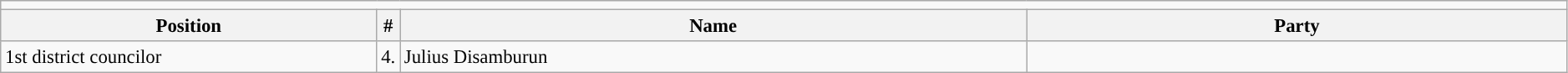<table class=wikitable style="font-size:95%" width=99%>
<tr>
<td colspan="5"></td>
</tr>
<tr>
<th width=24%>Position</th>
<th width=1%>#</th>
<th width=40%>Name</th>
<th colspan=2>Party</th>
</tr>
<tr>
<td>1st district councilor</td>
<td>4.</td>
<td>Julius Disamburun</td>
<td></td>
</tr>
</table>
